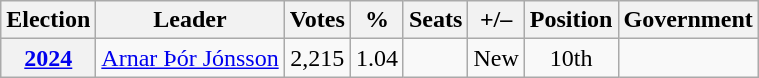<table class="wikitable" style="text-align: center;">
<tr>
<th>Election</th>
<th>Leader</th>
<th>Votes</th>
<th>%</th>
<th>Seats</th>
<th>+/–</th>
<th>Position</th>
<th>Government</th>
</tr>
<tr>
<th><a href='#'>2024</a></th>
<td><a href='#'>Arnar Þór Jónsson</a></td>
<td>2,215</td>
<td>1.04</td>
<td></td>
<td>New</td>
<td> 10th</td>
<td></td>
</tr>
</table>
